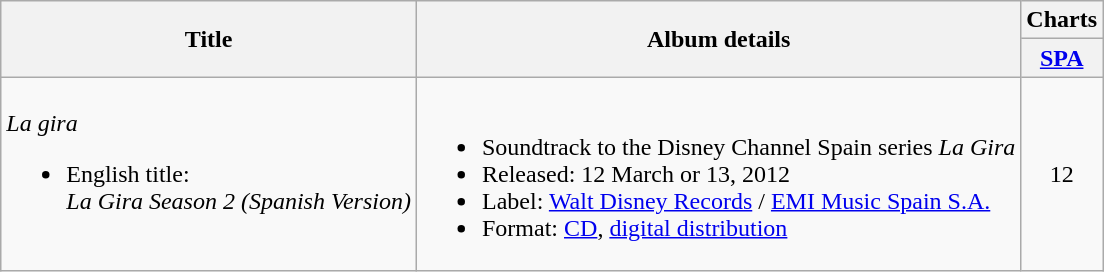<table class="wikitable">
<tr>
<th rowspan="2">Title</th>
<th rowspan="2">Album details</th>
<th>Charts</th>
</tr>
<tr>
<th><a href='#'>SPA</a></th>
</tr>
<tr>
<td><em>La gira</em><br><ul><li>English title:<br><em>La Gira Season 2 (Spanish Version)</em></li></ul></td>
<td><br><ul><li>Soundtrack to the Disney Channel Spain series <em>La Gira</em></li><li>Released: 12 March or 13, 2012</li><li>Label: <a href='#'>Walt Disney Records</a> / <a href='#'>EMI Music Spain S.A.</a></li><li>Format: <a href='#'>CD</a>, <a href='#'>digital distribution</a></li></ul></td>
<td align="center">12</td>
</tr>
</table>
